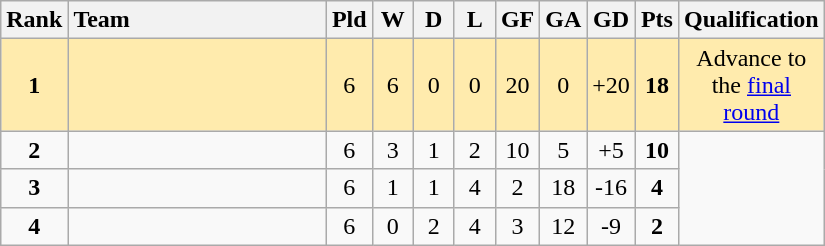<table class="wikitable" style="text-align: center;">
<tr>
<th width=30>Rank</th>
<th width=165 style="text-align:left;">Team</th>
<th width=20>Pld</th>
<th width=20>W</th>
<th width=20>D</th>
<th width=20>L</th>
<th width=20>GF</th>
<th width=20>GA</th>
<th width=20>GD</th>
<th width=20>Pts</th>
<th width=20>Qualification</th>
</tr>
<tr style="background:#ffebad;">
<td><strong>1</strong></td>
<td style="text-align:left;"></td>
<td>6</td>
<td>6</td>
<td>0</td>
<td>0</td>
<td>20</td>
<td>0</td>
<td>+20</td>
<td><strong>18</strong></td>
<td>Advance to the <a href='#'>final round</a></td>
</tr>
<tr>
<td><strong>2</strong></td>
<td style="text-align:left;"></td>
<td>6</td>
<td>3</td>
<td>1</td>
<td>2</td>
<td>10</td>
<td>5</td>
<td>+5</td>
<td><strong>10</strong></td>
</tr>
<tr>
<td><strong>3</strong></td>
<td style="text-align:left;"></td>
<td>6</td>
<td>1</td>
<td>1</td>
<td>4</td>
<td>2</td>
<td>18</td>
<td>-16</td>
<td><strong>4</strong></td>
</tr>
<tr>
<td><strong>4</strong></td>
<td style="text-align:left;"></td>
<td>6</td>
<td>0</td>
<td>2</td>
<td>4</td>
<td>3</td>
<td>12</td>
<td>-9</td>
<td><strong>2</strong></td>
</tr>
</table>
